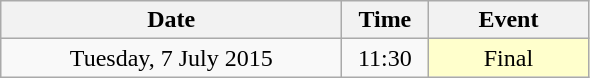<table class = "wikitable" style="text-align:center;">
<tr>
<th width=220>Date</th>
<th width=50>Time</th>
<th width=100>Event</th>
</tr>
<tr>
<td>Tuesday, 7 July 2015</td>
<td>11:30</td>
<td bgcolor=ffffcc>Final</td>
</tr>
</table>
